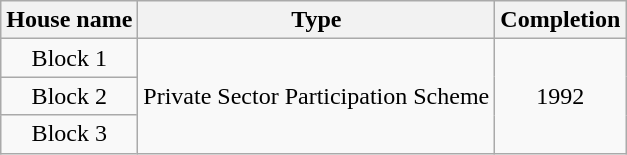<table class="wikitable" style="text-align: center;">
<tr>
<th>House name</th>
<th>Type</th>
<th>Completion</th>
</tr>
<tr>
<td>Block 1</td>
<td rowspan="3">Private Sector Participation Scheme</td>
<td rowspan="3">1992</td>
</tr>
<tr>
<td>Block 2</td>
</tr>
<tr>
<td>Block 3</td>
</tr>
</table>
